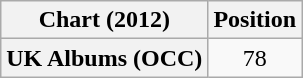<table class="wikitable plainrowheaders" style="text-align:center">
<tr>
<th scope="col">Chart (2012)</th>
<th scope="col">Position</th>
</tr>
<tr>
<th scope="row">UK Albums (OCC)</th>
<td>78</td>
</tr>
</table>
